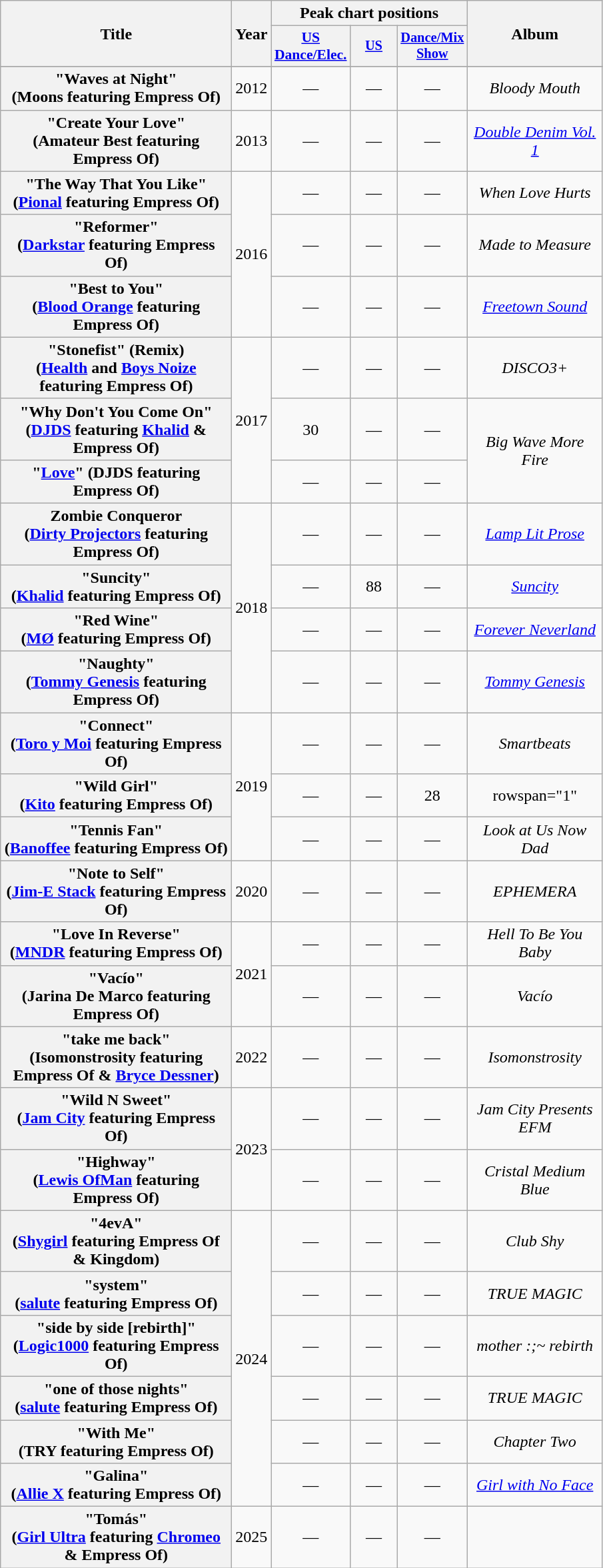<table class="wikitable plainrowheaders" style="text-align:center;">
<tr>
<th scope="col" rowspan="2" style="width:14em;">Title</th>
<th scope="col" rowspan="2" style="width:1em;">Year</th>
<th scope="col" colspan="3" style="width:1em;">Peak chart positions</th>
<th scope="col" rowspan="2" style="width:8em;">Album</th>
</tr>
<tr>
<th scope="col" style="width:3em;font-size:90%;"><a href='#'>US Dance/Elec.</a><br></th>
<th scope="col" style="width:3em;font-size:85%;"><a href='#'>US</a><br></th>
<th scope="col" style="width:3em;font-size:85%;"><a href='#'>Dance/Mix Show</a><br></th>
</tr>
<tr>
</tr>
<tr>
<th scope="row">"Waves at Night"<br><span>(Moons featuring Empress Of)</span></th>
<td rowspan="1">2012</td>
<td>—</td>
<td>—</td>
<td>—</td>
<td><em>Bloody Mouth</em></td>
</tr>
<tr>
<th scope="row">"Create Your Love"<br><span>(Amateur Best featuring Empress Of)</span></th>
<td rowspan="1">2013</td>
<td>—</td>
<td>—</td>
<td>—</td>
<td><em><a href='#'>Double Denim Vol. 1</a></em></td>
</tr>
<tr>
<th scope="row">"The Way That You Like"<br><span>(<a href='#'>Pional</a> featuring Empress Of)</span></th>
<td rowspan="3">2016</td>
<td>—</td>
<td>—</td>
<td>—</td>
<td><em>When Love Hurts</em></td>
</tr>
<tr>
<th scope="row">"Reformer"<br><span>(<a href='#'>Darkstar</a> featuring Empress Of)</span></th>
<td>—</td>
<td>—</td>
<td>—</td>
<td><em>Made to Measure</em></td>
</tr>
<tr>
<th scope="row">"Best to You"<br><span>(<a href='#'>Blood Orange</a> featuring Empress Of)</span></th>
<td>—</td>
<td>—</td>
<td>—</td>
<td><em><a href='#'>Freetown Sound</a></em></td>
</tr>
<tr>
<th scope="row">"Stonefist" (Remix)<br><span>(<a href='#'>Health</a> and <a href='#'>Boys Noize</a> featuring Empress Of)</span></th>
<td rowspan="3">2017</td>
<td>—</td>
<td>—</td>
<td>—</td>
<td><em>DISCO3+</em></td>
</tr>
<tr>
<th scope="row">"Why Don't You Come On"<br><span>(<a href='#'>DJDS</a> featuring <a href='#'>Khalid</a> & Empress Of)</span></th>
<td>30</td>
<td>—</td>
<td>—</td>
<td rowspan="2"><em>Big Wave More Fire</em></td>
</tr>
<tr>
<th scope="row">"<a href='#'>Love</a>" <span>(DJDS featuring Empress Of)</span></th>
<td>—</td>
<td>—</td>
<td>—</td>
</tr>
<tr>
<th scope="row">Zombie Conqueror<br><span>(<a href='#'>Dirty Projectors</a> featuring Empress Of)</span></th>
<td rowspan="4">2018</td>
<td>—</td>
<td>—</td>
<td>—</td>
<td><em><a href='#'>Lamp Lit Prose</a></em></td>
</tr>
<tr>
<th scope="row">"Suncity"<br><span>(<a href='#'>Khalid</a> featuring Empress Of)</span></th>
<td>—</td>
<td>88</td>
<td>—</td>
<td><em><a href='#'>Suncity</a></em></td>
</tr>
<tr>
<th scope="row">"Red Wine"<br><span>(<a href='#'>MØ</a> featuring Empress Of)</span></th>
<td>—</td>
<td>—</td>
<td>—</td>
<td><em><a href='#'>Forever Neverland</a></em></td>
</tr>
<tr>
<th scope="row">"Naughty"<br><span>(<a href='#'>Tommy Genesis</a> featuring Empress Of)</span></th>
<td>—</td>
<td>—</td>
<td>—</td>
<td><em><a href='#'>Tommy Genesis</a></em></td>
</tr>
<tr>
<th scope="row">"Connect"<br><span>(<a href='#'>Toro y Moi</a> featuring Empress Of)</span></th>
<td rowspan="3">2019</td>
<td>—</td>
<td>—</td>
<td>—</td>
<td><em>Smartbeats</em></td>
</tr>
<tr>
<th scope="row">"Wild Girl"<br><span>(<a href='#'>Kito</a> featuring Empress Of)</span></th>
<td>—</td>
<td>—</td>
<td>28</td>
<td>rowspan="1" </td>
</tr>
<tr>
<th scope="row">"Tennis Fan"<br><span>(<a href='#'>Banoffee</a> featuring Empress Of)</span></th>
<td>—</td>
<td>—</td>
<td>—</td>
<td><em>Look at Us Now Dad</em></td>
</tr>
<tr>
<th scope="row">"Note to Self"<br><span>(<a href='#'>Jim-E Stack</a> featuring Empress Of)</span></th>
<td rowspan="1">2020</td>
<td>—</td>
<td>—</td>
<td>—</td>
<td><em>EPHEMERA</em></td>
</tr>
<tr>
<th scope="row">"Love In Reverse"<br><span>(<a href='#'>MNDR</a> featuring Empress Of)</span></th>
<td rowspan="2">2021</td>
<td>—</td>
<td>—</td>
<td>—</td>
<td><em>Hell To Be You Baby</em></td>
</tr>
<tr>
<th scope="row">"Vacío"<br><span>(Jarina De Marco featuring Empress Of)</span></th>
<td>—</td>
<td>—</td>
<td>—</td>
<td rowspan="1"><em>Vacío</em></td>
</tr>
<tr>
<th scope="row">"take me back"<br><span>(Isomonstrosity featuring Empress Of & <a href='#'>Bryce Dessner</a>)</span></th>
<td rowspan="1">2022</td>
<td>—</td>
<td>—</td>
<td>—</td>
<td><em>Isomonstrosity</em></td>
</tr>
<tr>
<th scope="row">"Wild N Sweet"<br><span>(<a href='#'>Jam City</a> featuring Empress Of)</span></th>
<td rowspan="2">2023</td>
<td>—</td>
<td>—</td>
<td>—</td>
<td><em>Jam City Presents EFM</em></td>
</tr>
<tr>
<th scope="row">"Highway"<br><span>(<a href='#'>Lewis OfMan</a> featuring Empress Of)</span></th>
<td>—</td>
<td>—</td>
<td>—</td>
<td rowspan="1"><em>Cristal Medium Blue</em></td>
</tr>
<tr>
<th scope="row">"4evA"<br><span>(<a href='#'>Shygirl</a> featuring Empress Of & Kingdom)</span></th>
<td rowspan="6">2024</td>
<td>—</td>
<td>—</td>
<td>—</td>
<td rowspan="1"><em>Club Shy</em></td>
</tr>
<tr>
<th scope="row">"system"<br><span>(<a href='#'>salute</a> featuring Empress Of)</span></th>
<td>—</td>
<td>—</td>
<td>—</td>
<td rowspan="1"><em>TRUE MAGIC</em></td>
</tr>
<tr>
<th scope="row">"side by side [rebirth]"<br><span>(<a href='#'>Logic1000</a> featuring Empress Of)</span></th>
<td>—</td>
<td>—</td>
<td>—</td>
<td rowspan="1"><em>mother :;~ rebirth</em></td>
</tr>
<tr>
<th scope="row">"one of those nights"<br><span>(<a href='#'>salute</a> featuring Empress Of)</span></th>
<td>—</td>
<td>—</td>
<td>—</td>
<td rowspan="1"><em>TRUE MAGIC</em></td>
</tr>
<tr>
<th scope="row">"With Me"<br><span>(TRY featuring Empress Of)</span></th>
<td>—</td>
<td>—</td>
<td>—</td>
<td rowspan="1"><em>Chapter Two</em></td>
</tr>
<tr>
<th scope="row">"Galina"<br><span>(<a href='#'>Allie X</a> featuring Empress Of)</span></th>
<td>—</td>
<td>—</td>
<td>—</td>
<td rowspan="1"><em><a href='#'>Girl with No Face</a></em></td>
</tr>
<tr>
<th scope="row">"Tomás"<br><span>(<a href='#'>Girl Ultra</a> featuring <a href='#'>Chromeo</a> & Empress Of)</span></th>
<td rowspan="6">2025</td>
<td>—</td>
<td>—</td>
<td>—</td>
<td></td>
</tr>
</table>
